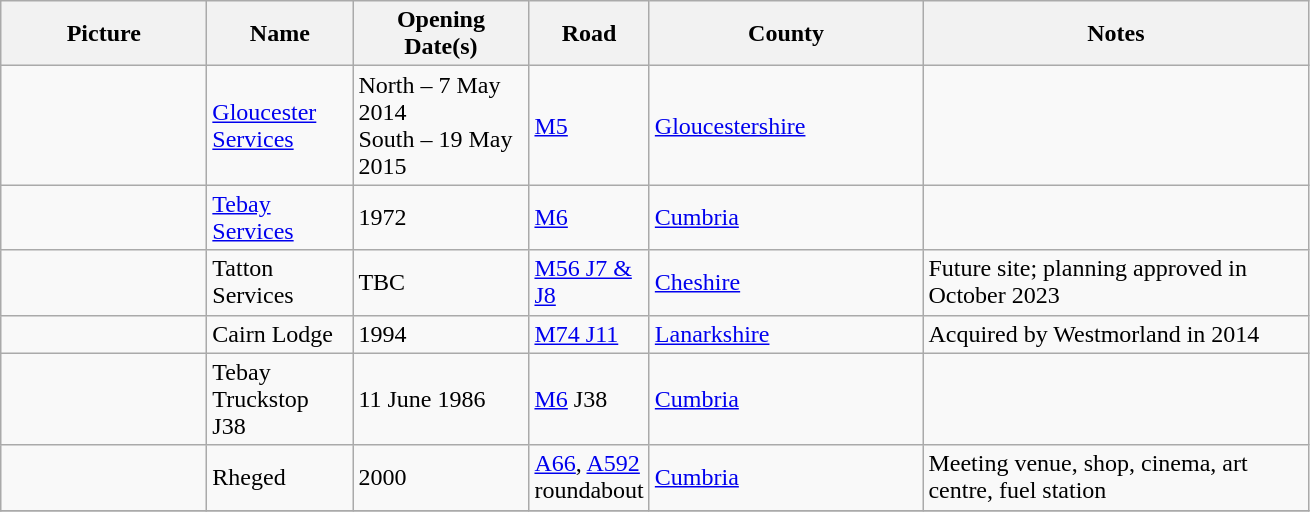<table class="wikitable sortable collapsible" border="1">
<tr>
<th width="130">Picture</th>
<th width="90">Name</th>
<th width="110">Opening Date(s)</th>
<th width="70">Road</th>
<th width="175">County</th>
<th width="250" class=unsortable>Notes</th>
</tr>
<tr>
<td></td>
<td><a href='#'>Gloucester Services</a></td>
<td>North – 7 May 2014<br>South – 19 May 2015</td>
<td><a href='#'>M5</a></td>
<td><a href='#'>Gloucestershire</a></td>
<td></td>
</tr>
<tr>
<td></td>
<td><a href='#'>Tebay Services</a></td>
<td>1972</td>
<td><a href='#'>M6</a></td>
<td><a href='#'>Cumbria</a></td>
<td></td>
</tr>
<tr>
<td></td>
<td Tatton Services>Tatton Services</td>
<td>TBC</td>
<td><a href='#'>M56 J7 & J8</a></td>
<td><a href='#'>Cheshire</a></td>
<td>Future site; planning approved in October 2023</td>
</tr>
<tr>
<td></td>
<td Cairn Lodge Services>Cairn Lodge</td>
<td>1994</td>
<td><a href='#'>M74 J11</a></td>
<td><a href='#'>Lanarkshire</a></td>
<td>Acquired by Westmorland in 2014</td>
</tr>
<tr>
<td></td>
<td J38 Services>Tebay Truckstop J38</td>
<td>11 June 1986</td>
<td><a href='#'>M6</a> J38</td>
<td><a href='#'>Cumbria</a></td>
<td></td>
</tr>
<tr>
<td></td>
<td>Rheged</td>
<td>2000</td>
<td><a href='#'>A66</a>, <a href='#'>A592</a> roundabout</td>
<td><a href='#'>Cumbria</a></td>
<td>Meeting venue, shop, cinema, art centre, fuel station</td>
</tr>
<tr>
</tr>
</table>
